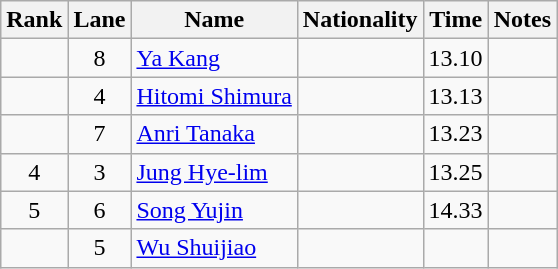<table class="wikitable sortable" style="text-align:center">
<tr>
<th>Rank</th>
<th>Lane</th>
<th>Name</th>
<th>Nationality</th>
<th>Time</th>
<th>Notes</th>
</tr>
<tr>
<td align=center></td>
<td>8</td>
<td align=left><a href='#'>Ya Kang</a></td>
<td align=left></td>
<td>13.10</td>
<td></td>
</tr>
<tr>
<td align=center></td>
<td>4</td>
<td align=left><a href='#'>Hitomi Shimura</a></td>
<td align=left></td>
<td>13.13</td>
<td></td>
</tr>
<tr>
<td align=center></td>
<td>7</td>
<td align=left><a href='#'>Anri Tanaka</a></td>
<td align=left></td>
<td>13.23</td>
<td></td>
</tr>
<tr>
<td align=center>4</td>
<td>3</td>
<td align=left><a href='#'>Jung Hye-lim</a></td>
<td align=left></td>
<td>13.25</td>
<td></td>
</tr>
<tr>
<td align=center>5</td>
<td>6</td>
<td align=left><a href='#'>Song Yujin</a></td>
<td align=left></td>
<td>14.33</td>
<td></td>
</tr>
<tr>
<td align=center></td>
<td>5</td>
<td align=left><a href='#'>Wu Shuijiao</a></td>
<td align=left></td>
<td></td>
<td></td>
</tr>
</table>
